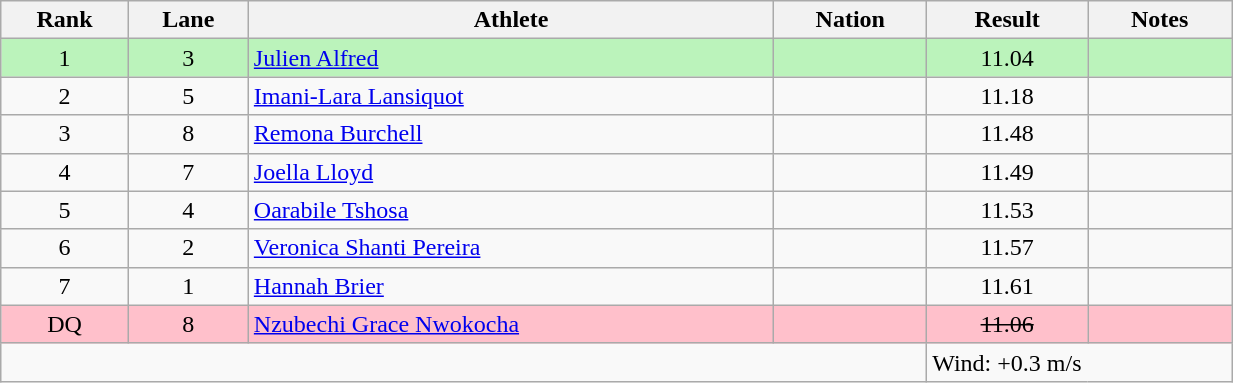<table class="wikitable sortable" style="text-align:center;width: 65%;">
<tr>
<th>Rank</th>
<th>Lane</th>
<th>Athlete</th>
<th>Nation</th>
<th>Result</th>
<th>Notes</th>
</tr>
<tr bgcolor=#bbf3bb>
<td>1</td>
<td>3</td>
<td align=left><a href='#'>Julien Alfred</a></td>
<td align=left></td>
<td>11.04</td>
<td></td>
</tr>
<tr>
<td>2</td>
<td>5</td>
<td align=left><a href='#'>Imani-Lara Lansiquot</a></td>
<td align=left></td>
<td>11.18</td>
<td></td>
</tr>
<tr>
<td>3</td>
<td>8</td>
<td align=left><a href='#'>Remona Burchell</a></td>
<td align=left></td>
<td>11.48</td>
<td></td>
</tr>
<tr>
<td>4</td>
<td>7</td>
<td align=left><a href='#'>Joella Lloyd</a></td>
<td align=left></td>
<td>11.49</td>
<td></td>
</tr>
<tr>
<td>5</td>
<td>4</td>
<td align=left><a href='#'>Oarabile Tshosa</a></td>
<td align=left></td>
<td>11.53</td>
<td></td>
</tr>
<tr>
<td>6</td>
<td>2</td>
<td align=left><a href='#'>Veronica Shanti Pereira</a></td>
<td align=left></td>
<td>11.57</td>
<td></td>
</tr>
<tr>
<td>7</td>
<td>1</td>
<td align=left><a href='#'>Hannah Brier</a></td>
<td align=left></td>
<td>11.61</td>
<td></td>
</tr>
<tr bgcolor=pink>
<td>DQ</td>
<td>8</td>
<td align=left><a href='#'>Nzubechi Grace Nwokocha</a></td>
<td align=left></td>
<td><s>11.06</s></td>
<td></td>
</tr>
<tr class="sortbottom">
<td colspan="4"></td>
<td colspan="2" style="text-align:left;">Wind: +0.3 m/s</td>
</tr>
</table>
